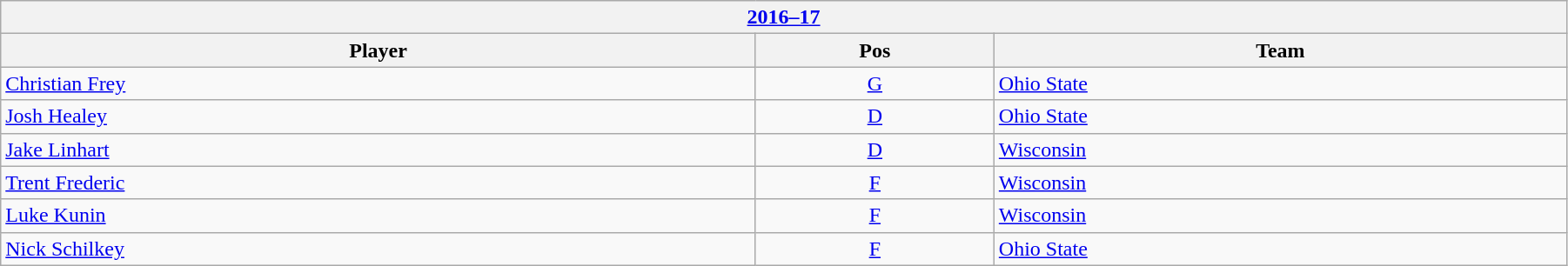<table class="wikitable" width=95%>
<tr>
<th colspan=3><a href='#'>2016–17</a></th>
</tr>
<tr>
<th>Player</th>
<th>Pos</th>
<th>Team</th>
</tr>
<tr>
<td><a href='#'>Christian Frey</a></td>
<td style="text-align:center;"><a href='#'>G</a></td>
<td><a href='#'>Ohio State</a></td>
</tr>
<tr>
<td><a href='#'>Josh Healey</a></td>
<td style="text-align:center;"><a href='#'>D</a></td>
<td><a href='#'>Ohio State</a></td>
</tr>
<tr>
<td><a href='#'>Jake Linhart</a></td>
<td style="text-align:center;"><a href='#'>D</a></td>
<td><a href='#'>Wisconsin</a></td>
</tr>
<tr>
<td><a href='#'>Trent Frederic</a></td>
<td style="text-align:center;"><a href='#'>F</a></td>
<td><a href='#'>Wisconsin</a></td>
</tr>
<tr>
<td><a href='#'>Luke Kunin</a></td>
<td style="text-align:center;"><a href='#'>F</a></td>
<td><a href='#'>Wisconsin</a></td>
</tr>
<tr>
<td><a href='#'>Nick Schilkey</a></td>
<td style="text-align:center;"><a href='#'>F</a></td>
<td><a href='#'>Ohio State</a></td>
</tr>
</table>
